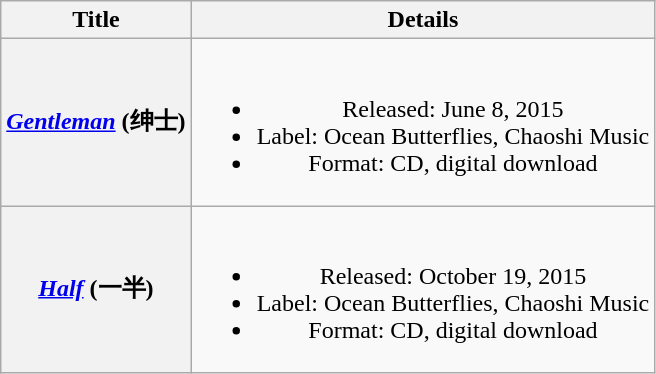<table class="wikitable plainrowheaders" style="text-align:center;">
<tr>
<th>Title</th>
<th>Details</th>
</tr>
<tr>
<th scope="row"><em><a href='#'>Gentleman</a></em> (绅士)</th>
<td><br><ul><li>Released: June 8, 2015</li><li>Label: Ocean Butterflies, Chaoshi Music</li><li>Format: CD, digital download</li></ul></td>
</tr>
<tr>
<th scope="row"><em><a href='#'>Half</a></em> (一半)</th>
<td><br><ul><li>Released: October 19, 2015</li><li>Label: Ocean Butterflies, Chaoshi Music</li><li>Format: CD, digital download</li></ul></td>
</tr>
</table>
